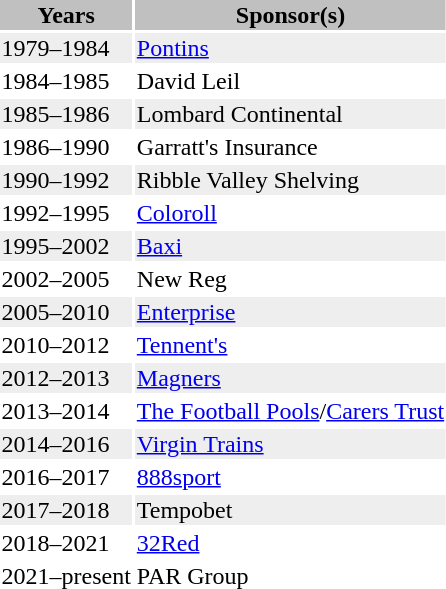<table class="toccolours">
<tr>
<th style="background:silver;">Years</th>
<th style="background:silver;">Sponsor(s)</th>
</tr>
<tr style="background:#eee;">
<td>1979–1984</td>
<td><a href='#'>Pontins</a></td>
</tr>
<tr>
<td>1984–1985</td>
<td>David Leil</td>
</tr>
<tr style="background:#eee;">
<td>1985–1986</td>
<td>Lombard Continental</td>
</tr>
<tr>
<td>1986–1990</td>
<td>Garratt's Insurance</td>
</tr>
<tr style="background:#eee;">
<td>1990–1992</td>
<td>Ribble Valley Shelving</td>
</tr>
<tr>
<td>1992–1995</td>
<td><a href='#'>Coloroll</a></td>
</tr>
<tr style="background:#eee;">
<td>1995–2002</td>
<td><a href='#'>Baxi</a></td>
</tr>
<tr>
<td>2002–2005</td>
<td>New Reg</td>
</tr>
<tr style="background:#eee;">
<td>2005–2010</td>
<td><a href='#'>Enterprise</a></td>
</tr>
<tr>
<td>2010–2012</td>
<td><a href='#'>Tennent's</a></td>
</tr>
<tr style="background:#eee;">
<td>2012–2013</td>
<td><a href='#'>Magners</a></td>
</tr>
<tr>
<td>2013–2014</td>
<td><a href='#'>The Football Pools</a>/<a href='#'>Carers Trust</a></td>
</tr>
<tr style="background:#eee;">
<td>2014–2016</td>
<td><a href='#'>Virgin Trains</a></td>
</tr>
<tr>
<td>2016–2017</td>
<td><a href='#'>888sport</a></td>
</tr>
<tr style="background:#eee;">
<td>2017–2018</td>
<td>Tempobet</td>
</tr>
<tr>
<td>2018–2021</td>
<td><a href='#'>32Red</a></td>
</tr>
<tr>
<td>2021–present</td>
<td>PAR Group</td>
</tr>
</table>
